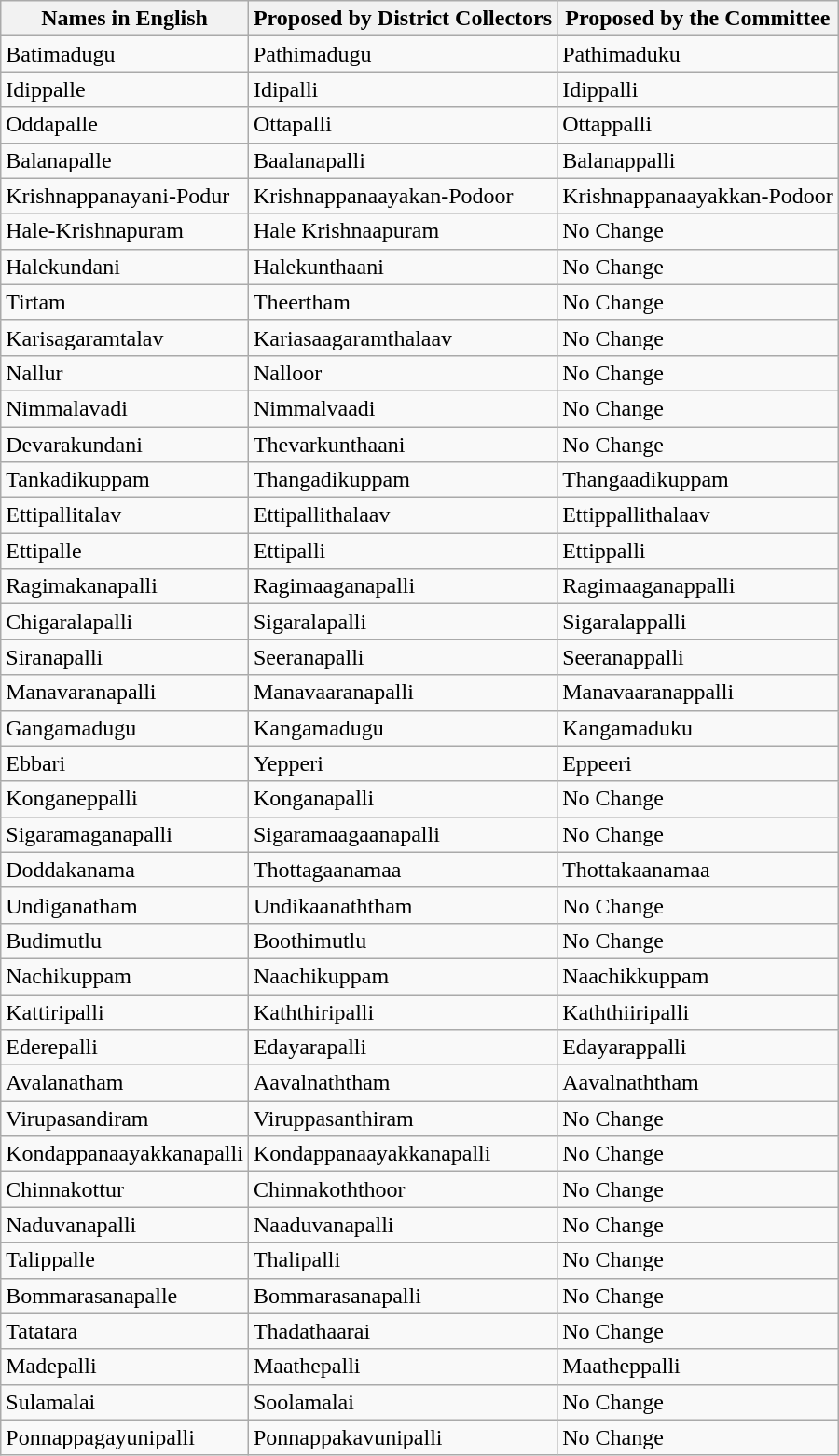<table class="wikitable">
<tr>
<th>Names in English</th>
<th>Proposed by District Collectors</th>
<th>Proposed by the Committee</th>
</tr>
<tr>
<td>Batimadugu</td>
<td>Pathimadugu</td>
<td>Pathimaduku</td>
</tr>
<tr>
<td>Idippalle</td>
<td>Idipalli</td>
<td>Idippalli</td>
</tr>
<tr>
<td>Oddapalle</td>
<td>Ottapalli</td>
<td>Ottappalli</td>
</tr>
<tr>
<td>Balanapalle</td>
<td>Baalanapalli</td>
<td>Balanappalli</td>
</tr>
<tr>
<td>Krishnappanayani-Podur</td>
<td>Krishnappanaayakan-Podoor</td>
<td>Krishnappanaayakkan-Podoor</td>
</tr>
<tr>
<td>Hale-Krishnapuram</td>
<td>Hale  Krishnaapuram</td>
<td>No Change</td>
</tr>
<tr>
<td>Halekundani</td>
<td>Halekunthaani</td>
<td>No Change</td>
</tr>
<tr>
<td>Tirtam</td>
<td>Theertham</td>
<td>No Change</td>
</tr>
<tr>
<td>Karisagaramtalav</td>
<td>Kariasaagaramthalaav</td>
<td>No Change</td>
</tr>
<tr>
<td>Nallur</td>
<td>Nalloor</td>
<td>No Change</td>
</tr>
<tr>
<td>Nimmalavadi</td>
<td>Nimmalvaadi</td>
<td>No Change</td>
</tr>
<tr>
<td>Devarakundani</td>
<td>Thevarkunthaani</td>
<td>No Change</td>
</tr>
<tr>
<td>Tankadikuppam</td>
<td>Thangadikuppam</td>
<td>Thangaadikuppam</td>
</tr>
<tr>
<td>Ettipallitalav</td>
<td>Ettipallithalaav</td>
<td>Ettippallithalaav</td>
</tr>
<tr>
<td>Ettipalle</td>
<td>Ettipalli</td>
<td>Ettippalli</td>
</tr>
<tr>
<td>Ragimakanapalli</td>
<td>Ragimaaganapalli</td>
<td>Ragimaaganappalli</td>
</tr>
<tr>
<td>Chigaralapalli</td>
<td>Sigaralapalli</td>
<td>Sigaralappalli</td>
</tr>
<tr>
<td>Siranapalli</td>
<td>Seeranapalli</td>
<td>Seeranappalli</td>
</tr>
<tr>
<td>Manavaranapalli</td>
<td>Manavaaranapalli</td>
<td>Manavaaranappalli</td>
</tr>
<tr>
<td>Gangamadugu</td>
<td>Kangamadugu</td>
<td>Kangamaduku</td>
</tr>
<tr>
<td>Ebbari</td>
<td>Yepperi</td>
<td>Eppeeri</td>
</tr>
<tr>
<td>Konganeppalli</td>
<td>Konganapalli</td>
<td>No Change</td>
</tr>
<tr>
<td>Sigaramaganapalli</td>
<td>Sigaramaagaanapalli</td>
<td>No Change</td>
</tr>
<tr>
<td>Doddakanama</td>
<td>Thottagaanamaa</td>
<td>Thottakaanamaa</td>
</tr>
<tr>
<td>Undiganatham</td>
<td>Undikaanaththam</td>
<td>No Change</td>
</tr>
<tr>
<td>Budimutlu</td>
<td>Boothimutlu</td>
<td>No Change</td>
</tr>
<tr>
<td>Nachikuppam</td>
<td>Naachikuppam</td>
<td>Naachikkuppam</td>
</tr>
<tr>
<td>Kattiripalli</td>
<td>Kaththiripalli</td>
<td>Kaththiiripalli</td>
</tr>
<tr>
<td>Ederepalli</td>
<td>Edayarapalli</td>
<td>Edayarappalli</td>
</tr>
<tr>
<td>Avalanatham</td>
<td>Aavalnaththam</td>
<td>Aavalnaththam</td>
</tr>
<tr>
<td>Virupasandiram</td>
<td>Viruppasanthiram</td>
<td>No Change</td>
</tr>
<tr>
<td>Kondappanaayakkanapalli</td>
<td>Kondappanaayakkanapalli</td>
<td>No Change</td>
</tr>
<tr>
<td>Chinnakottur</td>
<td>Chinnakoththoor</td>
<td>No Change</td>
</tr>
<tr>
<td>Naduvanapalli</td>
<td>Naaduvanapalli</td>
<td>No Change</td>
</tr>
<tr>
<td>Talippalle</td>
<td>Thalipalli</td>
<td>No Change</td>
</tr>
<tr>
<td>Bommarasanapalle</td>
<td>Bommarasanapalli</td>
<td>No Change</td>
</tr>
<tr>
<td>Tatatara</td>
<td>Thadathaarai</td>
<td>No Change</td>
</tr>
<tr>
<td>Madepalli</td>
<td>Maathepalli</td>
<td>Maatheppalli</td>
</tr>
<tr>
<td>Sulamalai</td>
<td>Soolamalai</td>
<td>No Change</td>
</tr>
<tr>
<td>Ponnappagayunipalli</td>
<td>Ponnappakavunipalli</td>
<td>No Change</td>
</tr>
</table>
